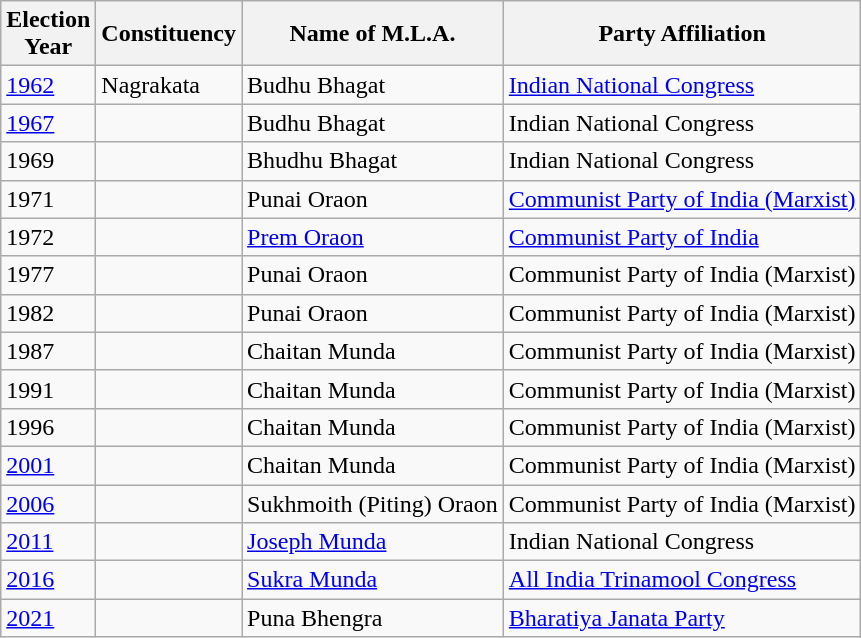<table class="wikitable sortable"ìÍĦĤĠčw>
<tr>
<th>Election<br> Year</th>
<th>Constituency</th>
<th>Name of M.L.A.</th>
<th>Party Affiliation</th>
</tr>
<tr>
<td><a href='#'>1962</a></td>
<td>Nagrakata</td>
<td>Budhu Bhagat</td>
<td><a href='#'>Indian National Congress</a></td>
</tr>
<tr>
<td><a href='#'>1967</a></td>
<td></td>
<td>Budhu Bhagat</td>
<td>Indian National Congress</td>
</tr>
<tr>
<td>1969</td>
<td></td>
<td>Bhudhu Bhagat</td>
<td>Indian National Congress</td>
</tr>
<tr>
<td>1971</td>
<td></td>
<td>Punai Oraon</td>
<td><a href='#'>Communist Party of India (Marxist)</a></td>
</tr>
<tr>
<td>1972</td>
<td></td>
<td><a href='#'>Prem Oraon</a></td>
<td><a href='#'>Communist Party of India</a></td>
</tr>
<tr>
<td>1977</td>
<td></td>
<td>Punai Oraon</td>
<td>Communist Party of India (Marxist)</td>
</tr>
<tr>
<td>1982</td>
<td></td>
<td>Punai Oraon</td>
<td>Communist Party of India (Marxist)</td>
</tr>
<tr>
<td>1987</td>
<td></td>
<td>Chaitan Munda</td>
<td>Communist Party of India (Marxist)</td>
</tr>
<tr>
<td>1991</td>
<td></td>
<td>Chaitan Munda</td>
<td>Communist Party of India (Marxist)</td>
</tr>
<tr>
<td>1996</td>
<td></td>
<td>Chaitan Munda</td>
<td>Communist Party of India (Marxist)</td>
</tr>
<tr>
<td><a href='#'>2001</a></td>
<td></td>
<td>Chaitan Munda</td>
<td>Communist Party of India (Marxist)</td>
</tr>
<tr>
<td><a href='#'>2006</a></td>
<td></td>
<td>Sukhmoith (Piting) Oraon</td>
<td>Communist Party of India (Marxist)</td>
</tr>
<tr>
<td><a href='#'>2011</a></td>
<td></td>
<td><a href='#'>Joseph Munda</a></td>
<td>Indian National Congress</td>
</tr>
<tr>
<td><a href='#'>2016</a></td>
<td></td>
<td><a href='#'>Sukra Munda</a></td>
<td><a href='#'>All India Trinamool Congress</a></td>
</tr>
<tr>
<td><a href='#'>2021</a></td>
<td></td>
<td>Puna Bhengra</td>
<td><a href='#'>Bharatiya Janata Party</a></td>
</tr>
</table>
